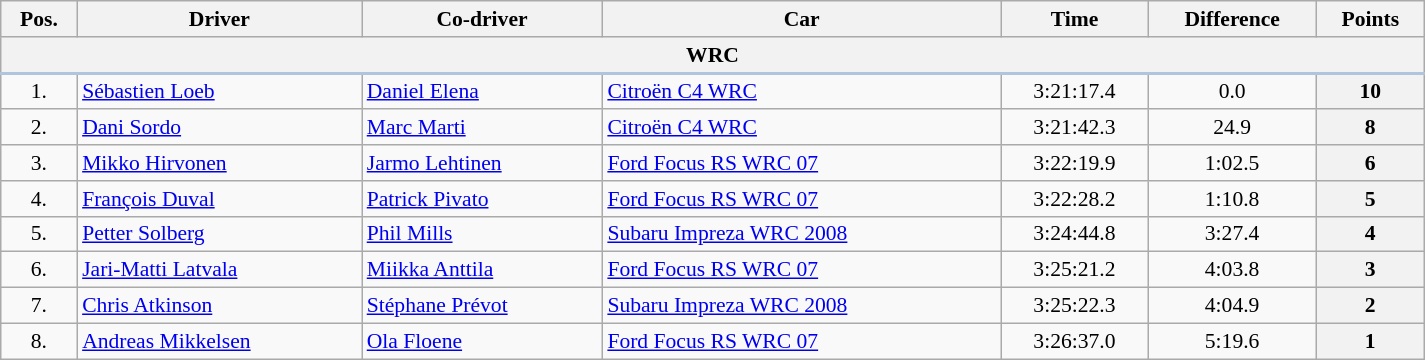<table class="wikitable" width="100%" style="text-align: center; font-size: 90%; max-width: 950px;">
<tr>
<th>Pos.</th>
<th>Driver</th>
<th>Co-driver</th>
<th>Car</th>
<th>Time</th>
<th>Difference</th>
<th>Points</th>
</tr>
<tr>
<th colspan="7" style="border-bottom: 2px solid LightSteelBlue;">WRC</th>
</tr>
<tr>
<td>1.</td>
<td align=left> <a href='#'>Sébastien Loeb</a></td>
<td align=left> <a href='#'>Daniel Elena</a></td>
<td align=left><a href='#'>Citroën C4 WRC</a></td>
<td>3:21:17.4</td>
<td>0.0</td>
<th>10</th>
</tr>
<tr>
<td>2.</td>
<td align=left> <a href='#'>Dani Sordo</a></td>
<td align=left> <a href='#'>Marc Marti</a></td>
<td align=left><a href='#'>Citroën C4 WRC</a></td>
<td>3:21:42.3</td>
<td>24.9</td>
<th>8</th>
</tr>
<tr>
<td>3.</td>
<td align=left> <a href='#'>Mikko Hirvonen</a></td>
<td align=left> <a href='#'>Jarmo Lehtinen</a></td>
<td align=left><a href='#'>Ford Focus RS WRC 07</a></td>
<td>3:22:19.9</td>
<td>1:02.5</td>
<th>6</th>
</tr>
<tr>
<td>4.</td>
<td align=left> <a href='#'>François Duval</a></td>
<td align=left> <a href='#'>Patrick Pivato</a></td>
<td align=left><a href='#'>Ford Focus RS WRC 07</a></td>
<td>3:22:28.2</td>
<td>1:10.8</td>
<th>5</th>
</tr>
<tr>
<td>5.</td>
<td align=left> <a href='#'>Petter Solberg</a></td>
<td align=left> <a href='#'>Phil Mills</a></td>
<td align=left><a href='#'>Subaru Impreza WRC 2008</a></td>
<td>3:24:44.8</td>
<td>3:27.4</td>
<th>4</th>
</tr>
<tr>
<td>6.</td>
<td align=left> <a href='#'>Jari-Matti Latvala</a></td>
<td align=left> <a href='#'>Miikka Anttila</a></td>
<td align=left><a href='#'>Ford Focus RS WRC 07</a></td>
<td>3:25:21.2</td>
<td>4:03.8</td>
<th>3</th>
</tr>
<tr>
<td>7.</td>
<td align=left> <a href='#'>Chris Atkinson</a></td>
<td align=left> <a href='#'>Stéphane Prévot</a></td>
<td align=left><a href='#'>Subaru Impreza WRC 2008</a></td>
<td>3:25:22.3</td>
<td>4:04.9</td>
<th>2</th>
</tr>
<tr>
<td>8.</td>
<td align=left> <a href='#'>Andreas Mikkelsen</a></td>
<td align=left> <a href='#'>Ola Floene</a></td>
<td align=left><a href='#'>Ford Focus RS WRC 07</a></td>
<td>3:26:37.0</td>
<td>5:19.6</td>
<th>1</th>
</tr>
</table>
